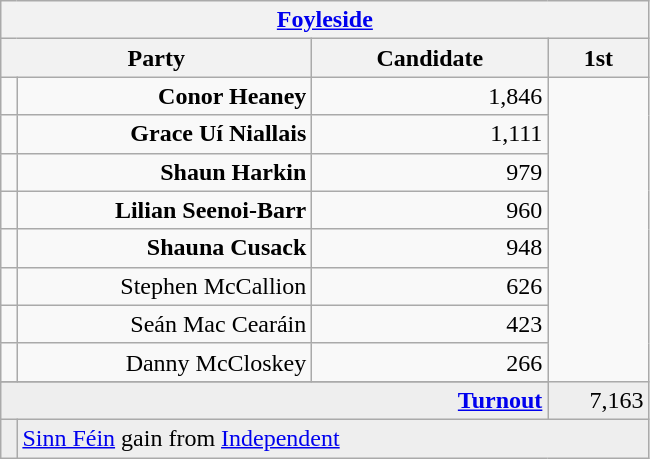<table class="wikitable">
<tr>
<th colspan="4" align="center"><a href='#'>Foyleside</a></th>
</tr>
<tr>
<th colspan="2" align="center" width=200>Party</th>
<th width=150>Candidate</th>
<th width=60>1st </th>
</tr>
<tr>
<td></td>
<td align="right"><strong>Conor Heaney</strong></td>
<td align="right">1,846</td>
</tr>
<tr>
<td></td>
<td align="right"><strong>Grace Uí Niallais</strong></td>
<td align="right">1,111</td>
</tr>
<tr>
<td></td>
<td align="right"><strong>Shaun Harkin</strong></td>
<td align="right">979</td>
</tr>
<tr>
<td></td>
<td align="right"><strong>Lilian Seenoi-Barr</strong></td>
<td align="right">960</td>
</tr>
<tr>
<td></td>
<td align="right"><strong>Shauna Cusack</strong></td>
<td align="right">948</td>
</tr>
<tr>
<td></td>
<td align="right">Stephen McCallion</td>
<td align="right">626</td>
</tr>
<tr>
<td></td>
<td align="right">Seán Mac Cearáin</td>
<td align="right">423</td>
</tr>
<tr>
<td></td>
<td align="right">Danny McCloskey</td>
<td align="right">266</td>
</tr>
<tr>
</tr>
<tr bgcolor="EEEEEE">
<td colspan=3 align="right"><strong><a href='#'>Turnout</a></strong></td>
<td align="right">7,163</td>
</tr>
<tr bgcolor="EEEEEE">
<td bgcolor=></td>
<td colspan=4 bgcolor="EEEEEE"><a href='#'>Sinn Féin</a> gain from <a href='#'>Independent</a></td>
</tr>
</table>
